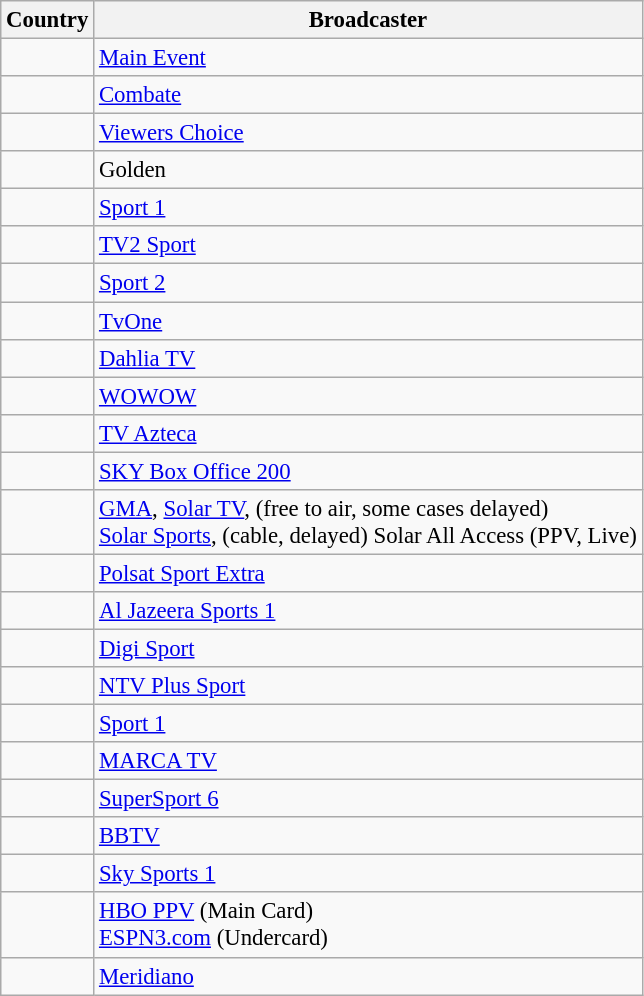<table class="wikitable" style="font-size:95%;">
<tr>
<th>Country</th>
<th>Broadcaster</th>
</tr>
<tr>
<td align=left></td>
<td><a href='#'>Main Event</a></td>
</tr>
<tr>
<td align=left></td>
<td><a href='#'>Combate</a></td>
</tr>
<tr>
<td align=left></td>
<td><a href='#'>Viewers Choice</a></td>
</tr>
<tr>
<td align=left></td>
<td>Golden</td>
</tr>
<tr>
<td align=left></td>
<td><a href='#'>Sport 1</a></td>
</tr>
<tr>
<td align=left></td>
<td><a href='#'>TV2 Sport</a></td>
</tr>
<tr>
<td align=left></td>
<td><a href='#'>Sport 2</a></td>
</tr>
<tr>
<td align=left></td>
<td><a href='#'>TvOne</a></td>
</tr>
<tr>
<td align=left></td>
<td><a href='#'>Dahlia TV</a></td>
</tr>
<tr>
<td align=left></td>
<td><a href='#'>WOWOW</a></td>
</tr>
<tr>
<td align=left></td>
<td><a href='#'>TV Azteca</a></td>
</tr>
<tr>
<td align=left></td>
<td><a href='#'>SKY Box Office 200</a></td>
</tr>
<tr>
<td align=left></td>
<td><a href='#'>GMA</a>, <a href='#'>Solar TV</a>, (free to air, some cases delayed)<br><a href='#'>Solar Sports</a>, (cable, delayed) Solar All Access (PPV, Live)</td>
</tr>
<tr>
<td align=left></td>
<td><a href='#'>Polsat Sport Extra</a></td>
</tr>
<tr>
<td align=left></td>
<td><a href='#'>Al Jazeera Sports 1</a></td>
</tr>
<tr>
<td align=left></td>
<td><a href='#'>Digi Sport</a></td>
</tr>
<tr>
<td align=left></td>
<td><a href='#'>NTV Plus Sport</a></td>
</tr>
<tr>
<td align=left></td>
<td><a href='#'>Sport 1</a></td>
</tr>
<tr>
<td align=left></td>
<td><a href='#'>MARCA TV</a></td>
</tr>
<tr>
<td align=left></td>
<td><a href='#'>SuperSport 6</a></td>
</tr>
<tr>
<td align=left></td>
<td><a href='#'>BBTV</a></td>
</tr>
<tr>
<td align=left></td>
<td><a href='#'>Sky Sports 1</a></td>
</tr>
<tr>
<td align=left></td>
<td><a href='#'>HBO PPV</a> (Main Card)<br><a href='#'>ESPN3.com</a> (Undercard)</td>
</tr>
<tr>
<td align=left></td>
<td><a href='#'>Meridiano</a></td>
</tr>
</table>
